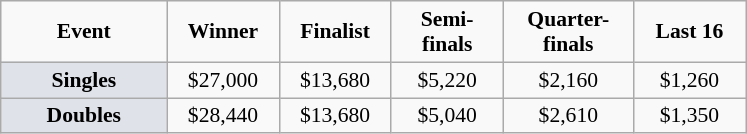<table class="wikitable" style="font-size:90%; text-align:center">
<tr>
<td width="104px"><strong>Event</strong></td>
<td width="68px"><strong>Winner</strong></td>
<td width="68px"><strong>Finalist</strong></td>
<td width="68px"><strong>Semi-finals</strong></td>
<td width="80px"><strong>Quarter-finals</strong></td>
<td width="68px"><strong>Last 16</strong></td>
</tr>
<tr>
<td bgcolor="#dfe2e9"><strong>Singles</strong></td>
<td>$27,000</td>
<td>$13,680</td>
<td>$5,220</td>
<td>$2,160</td>
<td>$1,260</td>
</tr>
<tr>
<td bgcolor="#dfe2e9"><strong>Doubles</strong></td>
<td>$28,440</td>
<td>$13,680</td>
<td>$5,040</td>
<td>$2,610</td>
<td>$1,350</td>
</tr>
</table>
